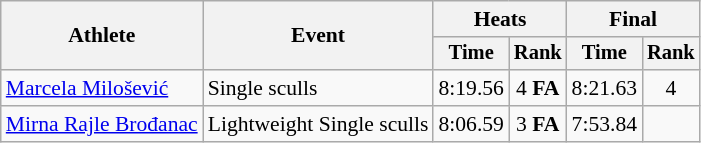<table class="wikitable" style="font-size:90%">
<tr>
<th rowspan="2">Athlete</th>
<th rowspan="2">Event</th>
<th colspan="2">Heats</th>
<th colspan="2">Final</th>
</tr>
<tr style="font-size:95%">
<th>Time</th>
<th>Rank</th>
<th>Time</th>
<th>Rank</th>
</tr>
<tr align=center>
<td align=left><a href='#'>Marcela Milošević</a></td>
<td align=left>Single sculls</td>
<td>8:19.56</td>
<td>4 <strong>FA</strong></td>
<td>8:21.63</td>
<td>4</td>
</tr>
<tr align=center>
<td align=left><a href='#'>Mirna Rajle Brođanac</a></td>
<td align=left>Lightweight Single sculls</td>
<td>8:06.59</td>
<td>3 <strong>FA</strong></td>
<td>7:53.84</td>
<td></td>
</tr>
</table>
